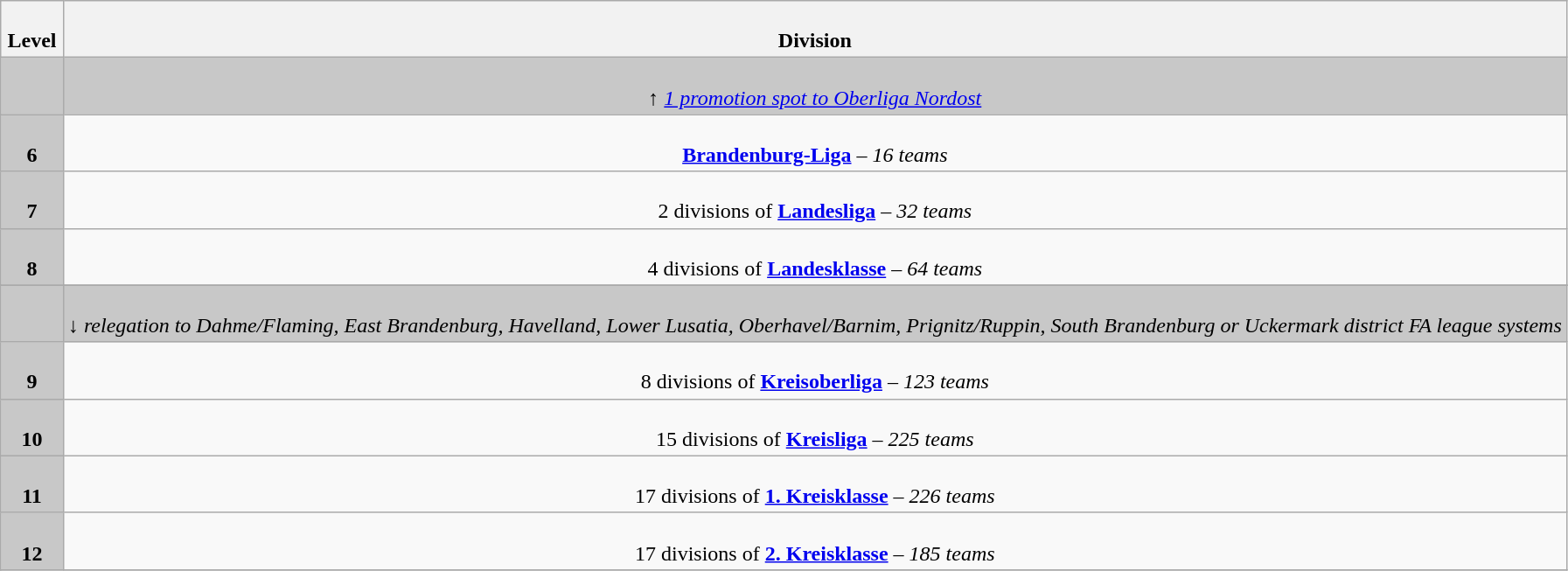<table class="wikitable" style="text-align:center">
<tr>
<th colspan="1" width="4%"><br>Level</th>
<th colspan="1"><br>Division</th>
</tr>
<tr style="background:#c8c8c8">
<td colspan="1"></td>
<td colspan="1"><br><em>↑ <a href='#'>1 promotion spot to Oberliga Nordost</a></em></td>
</tr>
<tr>
<td colspan="1" style="background:#c8c8c8"><br><strong>6</strong></td>
<td colspan="1"><br><strong><a href='#'>Brandenburg-Liga</a></strong> – <em>16 teams</em></td>
</tr>
<tr>
<td colspan="1" style="background:#c8c8c8"><br><strong>7</strong></td>
<td colspan="1"><br>2 divisions of <strong><a href='#'>Landesliga</a></strong> – <em>32 teams</em></td>
</tr>
<tr>
<td colspan="1" style="background:#c8c8c8"><br><strong>8</strong></td>
<td colspan="1"><br>4 divisions of <strong><a href='#'>Landesklasse</a></strong> – <em>64 teams</em></td>
</tr>
<tr>
</tr>
<tr style="background:#c8c8c8">
<td colspan="1"></td>
<td colspan="1"><br><em>↓ relegation to Dahme/Flaming, East Brandenburg, Havelland, Lower Lusatia, Oberhavel/Barnim, Prignitz/Ruppin, South Brandenburg or Uckermark district FA league systems</em></td>
</tr>
<tr>
<td colspan="1" style="background:#c8c8c8"><br><strong>9</strong></td>
<td colspan="1"><br>8 divisions of <strong><a href='#'>Kreisoberliga</a></strong> – <em>123 teams</em></td>
</tr>
<tr>
<td colspan="1" style="background:#c8c8c8"><br><strong>10</strong></td>
<td colspan="1"><br>15 divisions of <strong><a href='#'>Kreisliga</a></strong> – <em>225 teams</em></td>
</tr>
<tr>
<td colspan="1" style="background:#c8c8c8"><br><strong>11</strong></td>
<td colspan="1"><br>17 divisions of <strong><a href='#'>1. Kreisklasse</a></strong> – <em>226 teams</em></td>
</tr>
<tr>
<td colspan="1" style="background:#c8c8c8"><br><strong>12</strong></td>
<td colspan="1"><br>17 divisions of <strong><a href='#'>2. Kreisklasse</a></strong> – <em>185 teams</em></td>
</tr>
<tr>
</tr>
</table>
